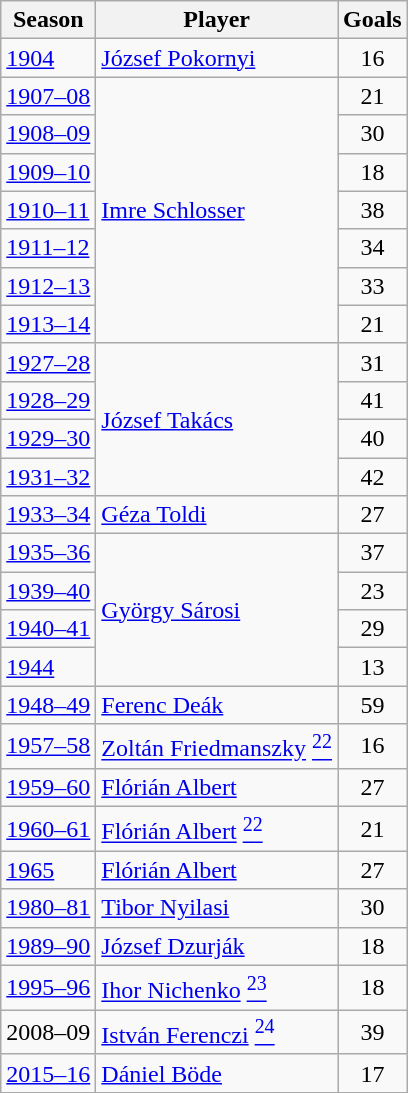<table class="wikitable">
<tr>
<th>Season</th>
<th>Player</th>
<th>Goals</th>
</tr>
<tr>
<td><a href='#'>1904</a></td>
<td> <a href='#'>József Pokornyi</a></td>
<td align=center>16</td>
</tr>
<tr>
<td><a href='#'>1907–08</a></td>
<td rowspan="7"> <a href='#'>Imre Schlosser</a></td>
<td align=center>21</td>
</tr>
<tr>
<td><a href='#'>1908–09</a></td>
<td align=center>30</td>
</tr>
<tr>
<td><a href='#'>1909–10</a></td>
<td align=center>18</td>
</tr>
<tr>
<td><a href='#'>1910–11</a></td>
<td align=center>38</td>
</tr>
<tr>
<td><a href='#'>1911–12</a></td>
<td align=center>34</td>
</tr>
<tr>
<td><a href='#'>1912–13</a></td>
<td align=center>33</td>
</tr>
<tr>
<td><a href='#'>1913–14</a></td>
<td align=center>21</td>
</tr>
<tr>
<td><a href='#'>1927–28</a></td>
<td rowspan="4"> <a href='#'>József Takács</a></td>
<td align=center>31</td>
</tr>
<tr>
<td><a href='#'>1928–29</a></td>
<td align=center>41</td>
</tr>
<tr>
<td><a href='#'>1929–30</a></td>
<td align=center>40</td>
</tr>
<tr>
<td><a href='#'>1931–32</a></td>
<td align=center>42</td>
</tr>
<tr>
<td><a href='#'>1933–34</a></td>
<td> <a href='#'>Géza Toldi</a></td>
<td align=center>27</td>
</tr>
<tr>
<td><a href='#'>1935–36</a></td>
<td rowspan="4"> <a href='#'>György Sárosi</a></td>
<td align=center>37</td>
</tr>
<tr>
<td><a href='#'>1939–40</a></td>
<td align=center>23</td>
</tr>
<tr>
<td><a href='#'>1940–41</a></td>
<td align=center>29</td>
</tr>
<tr>
<td><a href='#'>1944</a></td>
<td align=center>13</td>
</tr>
<tr>
<td><a href='#'>1948–49</a></td>
<td> <a href='#'>Ferenc Deák</a></td>
<td align=center>59</td>
</tr>
<tr>
<td><a href='#'>1957–58</a></td>
<td> <a href='#'>Zoltán Friedmanszky</a> <a href='#'><sup>22</sup></a></td>
<td align=center>16</td>
</tr>
<tr>
<td><a href='#'>1959–60</a></td>
<td> <a href='#'>Flórián Albert</a></td>
<td align=center>27</td>
</tr>
<tr>
<td><a href='#'>1960–61</a></td>
<td> <a href='#'>Flórián Albert</a> <a href='#'><sup>22</sup></a></td>
<td align=center>21</td>
</tr>
<tr>
<td><a href='#'>1965</a></td>
<td> <a href='#'>Flórián Albert</a></td>
<td align=center>27</td>
</tr>
<tr>
<td><a href='#'>1980–81</a></td>
<td> <a href='#'>Tibor Nyilasi</a></td>
<td align=center>30</td>
</tr>
<tr>
<td><a href='#'>1989–90</a></td>
<td> <a href='#'>József Dzurják</a></td>
<td align=center>18</td>
</tr>
<tr>
<td><a href='#'>1995–96</a></td>
<td> <a href='#'>Ihor Nichenko</a> <a href='#'><sup>23</sup></a></td>
<td align=center>18</td>
</tr>
<tr>
<td>2008–09</td>
<td> <a href='#'>István Ferenczi</a> <a href='#'><sup>24</sup></a></td>
<td align=center>39</td>
</tr>
<tr>
<td><a href='#'>2015–16</a></td>
<td> <a href='#'>Dániel Böde</a></td>
<td align=center>17</td>
</tr>
</table>
